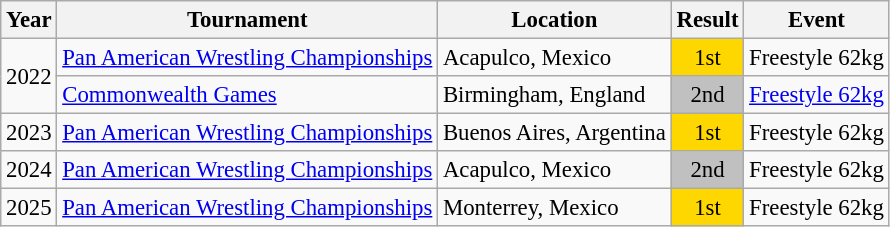<table class="wikitable" style="font-size:95%;">
<tr>
<th>Year</th>
<th>Tournament</th>
<th>Location</th>
<th>Result</th>
<th>Event</th>
</tr>
<tr>
<td rowspan=2>2022</td>
<td><a href='#'>Pan American Wrestling Championships</a></td>
<td>Acapulco, Mexico</td>
<td align="center" bgcolor="gold">1st</td>
<td>Freestyle 62kg</td>
</tr>
<tr>
<td><a href='#'>Commonwealth Games</a></td>
<td>Birmingham, England</td>
<td align="center" bgcolor="silver">2nd</td>
<td><a href='#'>Freestyle 62kg</a></td>
</tr>
<tr>
<td>2023</td>
<td><a href='#'>Pan American Wrestling Championships</a></td>
<td>Buenos Aires, Argentina</td>
<td align="center" bgcolor="gold">1st</td>
<td>Freestyle 62kg</td>
</tr>
<tr>
<td>2024</td>
<td><a href='#'>Pan American Wrestling Championships</a></td>
<td>Acapulco, Mexico</td>
<td align="center" bgcolor="silver">2nd</td>
<td>Freestyle 62kg</td>
</tr>
<tr>
<td>2025</td>
<td><a href='#'>Pan American Wrestling Championships</a></td>
<td>Monterrey, Mexico</td>
<td align="center" bgcolor="gold">1st</td>
<td>Freestyle 62kg</td>
</tr>
</table>
